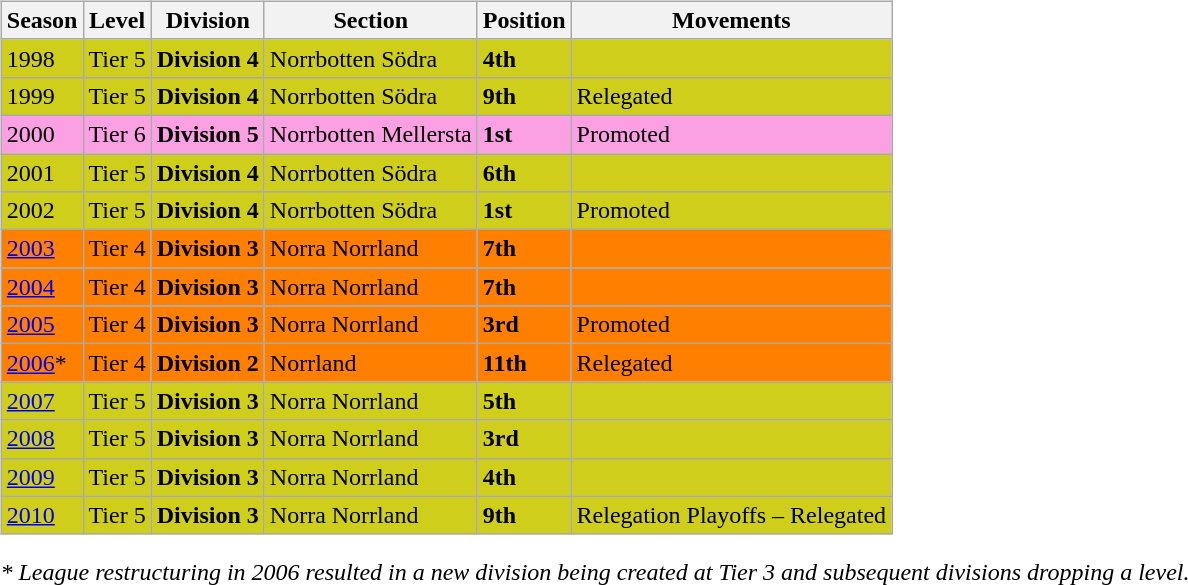<table>
<tr>
<td valign="top" width=0%><br><table class="wikitable">
<tr style="background:#f0f6fa;">
<th><strong>Season</strong></th>
<th><strong>Level</strong></th>
<th><strong>Division</strong></th>
<th><strong>Section</strong></th>
<th><strong>Position</strong></th>
<th><strong>Movements</strong></th>
</tr>
<tr>
<td style="background:#CECE1B;">1998</td>
<td style="background:#CECE1B;">Tier 5</td>
<td style="background:#CECE1B;"><strong>Division 4</strong></td>
<td style="background:#CECE1B;">Norrbotten Södra</td>
<td style="background:#CECE1B;"><strong>4th</strong></td>
<td style="background:#CECE1B;"></td>
</tr>
<tr>
<td style="background:#CECE1B;">1999</td>
<td style="background:#CECE1B;">Tier 5</td>
<td style="background:#CECE1B;"><strong>Division 4</strong></td>
<td style="background:#CECE1B;">Norrbotten Södra</td>
<td style="background:#CECE1B;"><strong>9th</strong></td>
<td style="background:#CECE1B;">Relegated</td>
</tr>
<tr>
<td style="background:#FBA0E3;">2000</td>
<td style="background:#FBA0E3;">Tier 6</td>
<td style="background:#FBA0E3;"><strong>Division 5</strong></td>
<td style="background:#FBA0E3;">Norrbotten Mellersta</td>
<td style="background:#FBA0E3;"><strong>1st</strong></td>
<td style="background:#FBA0E3;">Promoted</td>
</tr>
<tr>
<td style="background:#CECE1B;">2001</td>
<td style="background:#CECE1B;">Tier 5</td>
<td style="background:#CECE1B;"><strong>Division 4</strong></td>
<td style="background:#CECE1B;">Norrbotten Södra</td>
<td style="background:#CECE1B;"><strong>6th</strong></td>
<td style="background:#CECE1B;"></td>
</tr>
<tr>
<td style="background:#CECE1B;">2002</td>
<td style="background:#CECE1B;">Tier 5</td>
<td style="background:#CECE1B;"><strong>Division 4</strong></td>
<td style="background:#CECE1B;">Norrbotten Södra</td>
<td style="background:#CECE1B;"><strong>1st</strong></td>
<td style="background:#CECE1B;">Promoted</td>
</tr>
<tr>
<td style="background:#FF7F00;"><a href='#'>2003</a></td>
<td style="background:#FF7F00;">Tier 4</td>
<td style="background:#FF7F00;"><strong>Division 3</strong></td>
<td style="background:#FF7F00;">Norra Norrland</td>
<td style="background:#FF7F00;"><strong>7th</strong></td>
<td style="background:#FF7F00;"></td>
</tr>
<tr>
<td style="background:#FF7F00;"><a href='#'>2004</a></td>
<td style="background:#FF7F00;">Tier 4</td>
<td style="background:#FF7F00;"><strong>Division 3</strong></td>
<td style="background:#FF7F00;">Norra Norrland</td>
<td style="background:#FF7F00;"><strong>7th</strong></td>
<td style="background:#FF7F00;"></td>
</tr>
<tr>
<td style="background:#FF7F00;"><a href='#'>2005</a></td>
<td style="background:#FF7F00;">Tier 4</td>
<td style="background:#FF7F00;"><strong>Division 3</strong></td>
<td style="background:#FF7F00;">Norra Norrland</td>
<td style="background:#FF7F00;"><strong>3rd</strong></td>
<td style="background:#FF7F00;">Promoted</td>
</tr>
<tr>
<td style="background:#FF7F00;"><a href='#'>2006</a>*</td>
<td style="background:#FF7F00;">Tier 4</td>
<td style="background:#FF7F00;"><strong>Division 2</strong></td>
<td style="background:#FF7F00;">Norrland</td>
<td style="background:#FF7F00;"><strong>11th</strong></td>
<td style="background:#FF7F00;">Relegated</td>
</tr>
<tr>
<td style="background:#CECE1B;"><a href='#'>2007</a></td>
<td style="background:#CECE1B;">Tier 5</td>
<td style="background:#CECE1B;"><strong>Division 3</strong></td>
<td style="background:#CECE1B;">Norra Norrland</td>
<td style="background:#CECE1B;"><strong>5th</strong></td>
<td style="background:#CECE1B;"></td>
</tr>
<tr>
<td style="background:#CECE1B;"><a href='#'>2008</a></td>
<td style="background:#CECE1B;">Tier 5</td>
<td style="background:#CECE1B;"><strong>Division 3</strong></td>
<td style="background:#CECE1B;">Norra Norrland</td>
<td style="background:#CECE1B;"><strong>3rd</strong></td>
<td style="background:#CECE1B;"></td>
</tr>
<tr>
<td style="background:#CECE1B;"><a href='#'>2009</a></td>
<td style="background:#CECE1B;">Tier 5</td>
<td style="background:#CECE1B;"><strong>Division 3</strong></td>
<td style="background:#CECE1B;">Norra Norrland</td>
<td style="background:#CECE1B;"><strong>4th</strong></td>
<td style="background:#CECE1B;"></td>
</tr>
<tr>
<td style="background:#CECE1B;"><a href='#'>2010</a></td>
<td style="background:#CECE1B;">Tier 5</td>
<td style="background:#CECE1B;"><strong>Division 3</strong></td>
<td style="background:#CECE1B;">Norra Norrland</td>
<td style="background:#CECE1B;"><strong>9th</strong></td>
<td style="background:#CECE1B;">Relegation Playoffs – Relegated</td>
</tr>
</table>
<em>* League restructuring in 2006 resulted in a new division being created at Tier 3 and subsequent divisions dropping a level.</em> 

</td>
</tr>
</table>
